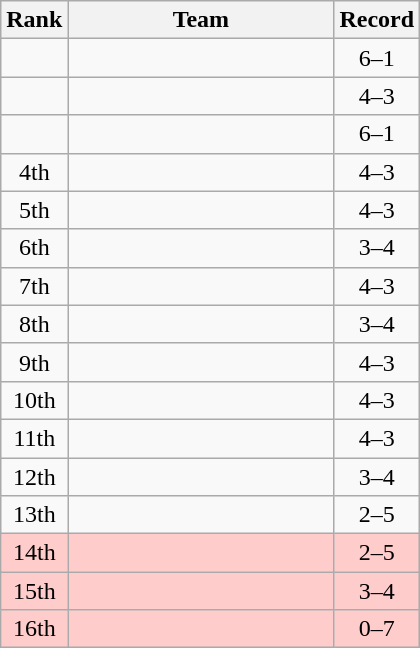<table class=wikitable style="text-align:center;">
<tr>
<th>Rank</th>
<th width=170>Team</th>
<th>Record</th>
</tr>
<tr>
<td></td>
<td align=left></td>
<td>6–1</td>
</tr>
<tr>
<td></td>
<td align=left></td>
<td>4–3</td>
</tr>
<tr>
<td></td>
<td align=left></td>
<td>6–1</td>
</tr>
<tr>
<td>4th</td>
<td align=left></td>
<td>4–3</td>
</tr>
<tr>
<td>5th</td>
<td align=left></td>
<td>4–3</td>
</tr>
<tr>
<td>6th</td>
<td align=left></td>
<td>3–4</td>
</tr>
<tr>
<td>7th</td>
<td align=left></td>
<td>4–3</td>
</tr>
<tr>
<td>8th</td>
<td align=left></td>
<td>3–4</td>
</tr>
<tr>
<td>9th</td>
<td align=left></td>
<td>4–3</td>
</tr>
<tr>
<td>10th</td>
<td align=left></td>
<td>4–3</td>
</tr>
<tr>
<td>11th</td>
<td align=left></td>
<td>4–3</td>
</tr>
<tr>
<td>12th</td>
<td align=left></td>
<td>3–4</td>
</tr>
<tr>
<td>13th</td>
<td align=left></td>
<td>2–5</td>
</tr>
<tr style="background-color:#fcc;">
<td>14th</td>
<td align=left></td>
<td>2–5</td>
</tr>
<tr style="background-color:#fcc;">
<td>15th</td>
<td align=left></td>
<td>3–4</td>
</tr>
<tr style="background-color:#fcc;">
<td>16th</td>
<td align=left></td>
<td>0–7</td>
</tr>
</table>
